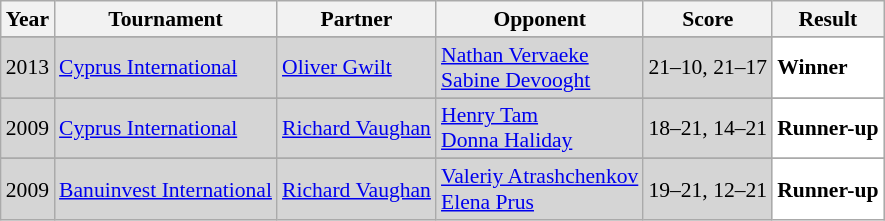<table class="sortable wikitable" style="font-size: 90%;">
<tr>
<th>Year</th>
<th>Tournament</th>
<th>Partner</th>
<th>Opponent</th>
<th>Score</th>
<th>Result</th>
</tr>
<tr>
</tr>
<tr style="background:#D5D5D5">
<td align="center">2013</td>
<td align="left"><a href='#'>Cyprus International</a></td>
<td align="left"> <a href='#'>Oliver Gwilt</a></td>
<td align="left"> <a href='#'>Nathan Vervaeke</a><br> <a href='#'>Sabine Devooght</a></td>
<td align="left">21–10, 21–17</td>
<td style="text-align:left; background:white"> <strong>Winner</strong></td>
</tr>
<tr>
</tr>
<tr style="background:#D5D5D5">
<td align="center">2009</td>
<td align="left"><a href='#'>Cyprus International</a></td>
<td align="left"> <a href='#'>Richard Vaughan</a></td>
<td align="left"> <a href='#'>Henry Tam</a><br> <a href='#'>Donna Haliday</a></td>
<td align="left">18–21, 14–21</td>
<td style="text-align:left; background:white"> <strong>Runner-up</strong></td>
</tr>
<tr>
</tr>
<tr style="background:#D5D5D5">
<td align="center">2009</td>
<td align="left"><a href='#'>Banuinvest International</a></td>
<td align="left"> <a href='#'>Richard Vaughan</a></td>
<td align="left"> <a href='#'>Valeriy Atrashchenkov</a><br> <a href='#'>Elena Prus</a></td>
<td align="left">19–21, 12–21</td>
<td style="text-align:left; background:white"> <strong>Runner-up</strong></td>
</tr>
</table>
